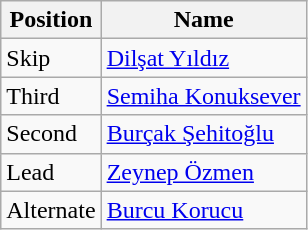<table class="wikitable sortable">
<tr>
<th>Position</th>
<th>Name</th>
</tr>
<tr>
<td>Skip</td>
<td><a href='#'>Dilşat Yıldız</a></td>
</tr>
<tr>
<td>Third</td>
<td><a href='#'>Semiha Konuksever</a></td>
</tr>
<tr>
<td>Second</td>
<td><a href='#'>Burçak Şehitoğlu</a></td>
</tr>
<tr>
<td>Lead</td>
<td><a href='#'>Zeynep Özmen</a></td>
</tr>
<tr>
<td>Alternate</td>
<td><a href='#'>Burcu Korucu</a></td>
</tr>
</table>
